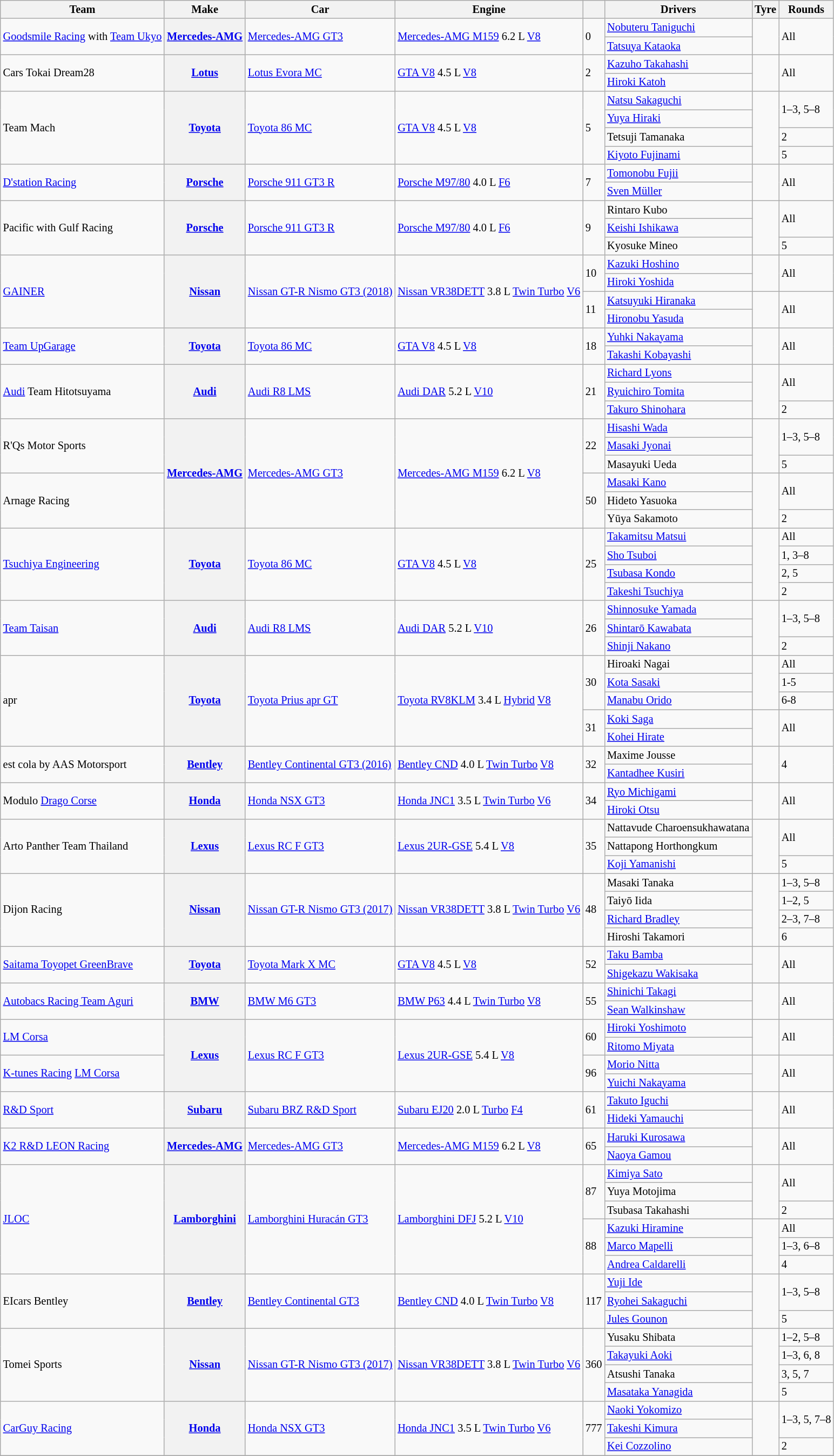<table class="wikitable" style="font-size: 85%">
<tr>
<th>Team</th>
<th>Make</th>
<th>Car</th>
<th>Engine</th>
<th></th>
<th>Drivers</th>
<th>Tyre</th>
<th>Rounds</th>
</tr>
<tr>
<td rowspan="2"> <a href='#'>Goodsmile Racing</a> with <a href='#'>Team Ukyo</a></td>
<th rowspan="2"><a href='#'>Mercedes-AMG</a></th>
<td rowspan="2"><a href='#'>Mercedes-AMG GT3</a></td>
<td rowspan="2"><a href='#'>Mercedes-AMG M159</a> 6.2 L <a href='#'>V8</a></td>
<td rowspan="2">0</td>
<td> <a href='#'>Nobuteru Taniguchi</a></td>
<td rowspan="2" align=center></td>
<td rowspan="2">All</td>
</tr>
<tr>
<td> <a href='#'>Tatsuya Kataoka</a></td>
</tr>
<tr>
<td rowspan="2"> Cars Tokai Dream28</td>
<th rowspan="2"><a href='#'>Lotus</a></th>
<td rowspan="2"><a href='#'>Lotus Evora MC</a></td>
<td rowspan="2"><a href='#'>GTA V8</a> 4.5 L <a href='#'>V8</a></td>
<td rowspan="2">2</td>
<td> <a href='#'>Kazuho Takahashi</a></td>
<td rowspan="2" align=center></td>
<td rowspan="2">All</td>
</tr>
<tr>
<td> <a href='#'>Hiroki Katoh</a></td>
</tr>
<tr>
<td rowspan="4"> Team Mach</td>
<th rowspan="4"><a href='#'>Toyota</a></th>
<td rowspan="4"><a href='#'>Toyota 86 MC</a></td>
<td rowspan="4"><a href='#'>GTA V8</a> 4.5 L <a href='#'>V8</a></td>
<td rowspan="4">5</td>
<td> <a href='#'>Natsu Sakaguchi</a></td>
<td rowspan="4" align="center"></td>
<td rowspan="2">1–3, 5–8</td>
</tr>
<tr>
<td> <a href='#'>Yuya Hiraki</a></td>
</tr>
<tr>
<td> Tetsuji Tamanaka</td>
<td>2</td>
</tr>
<tr>
<td> <a href='#'>Kiyoto Fujinami</a></td>
<td>5</td>
</tr>
<tr>
<td rowspan="2"> <a href='#'>D'station Racing</a></td>
<th rowspan="2"><a href='#'>Porsche</a></th>
<td rowspan="2"><a href='#'>Porsche 911 GT3 R</a></td>
<td rowspan="2"><a href='#'>Porsche M97/80</a> 4.0 L <a href='#'>F6</a></td>
<td rowspan="2">7</td>
<td> <a href='#'>Tomonobu Fujii</a></td>
<td rowspan="2" align="center"></td>
<td rowspan="2">All</td>
</tr>
<tr>
<td> <a href='#'>Sven Müller</a></td>
</tr>
<tr>
<td rowspan="3"> Pacific with Gulf Racing</td>
<th rowspan="3"><a href='#'>Porsche</a></th>
<td rowspan="3"><a href='#'>Porsche 911 GT3 R</a></td>
<td rowspan="3"><a href='#'>Porsche M97/80</a> 4.0 L <a href='#'>F6</a></td>
<td rowspan="3">9</td>
<td> Rintaro Kubo</td>
<td rowspan="3" align="center"></td>
<td rowspan="2">All</td>
</tr>
<tr>
<td> <a href='#'>Keishi Ishikawa</a></td>
</tr>
<tr>
<td> Kyosuke Mineo</td>
<td>5</td>
</tr>
<tr>
<td rowspan="4"> <a href='#'>GAINER</a></td>
<th rowspan="4"><a href='#'>Nissan</a></th>
<td rowspan="4"><a href='#'>Nissan GT-R Nismo GT3 (2018)</a></td>
<td rowspan="4"><a href='#'>Nissan VR38DETT</a> 3.8 L <a href='#'>Twin Turbo</a> <a href='#'>V6</a></td>
<td rowspan="2">10</td>
<td> <a href='#'>Kazuki Hoshino</a></td>
<td rowspan="2" align=center></td>
<td rowspan="2">All</td>
</tr>
<tr>
<td> <a href='#'>Hiroki Yoshida</a></td>
</tr>
<tr>
<td rowspan="2">11</td>
<td> <a href='#'>Katsuyuki Hiranaka</a></td>
<td rowspan=2 align=center></td>
<td rowspan="2">All</td>
</tr>
<tr>
<td> <a href='#'>Hironobu Yasuda</a></td>
</tr>
<tr>
<td rowspan="2"> <a href='#'>Team UpGarage</a></td>
<th rowspan="2"><a href='#'>Toyota</a></th>
<td rowspan="2"><a href='#'>Toyota 86 MC</a></td>
<td rowspan="2"><a href='#'>GTA V8</a> 4.5 L <a href='#'>V8</a></td>
<td rowspan="2">18</td>
<td> <a href='#'>Yuhki Nakayama</a></td>
<td rowspan="2" align="center"></td>
<td rowspan="2">All</td>
</tr>
<tr>
<td> <a href='#'>Takashi Kobayashi</a></td>
</tr>
<tr>
<td rowspan="3"> <a href='#'>Audi</a> Team Hitotsuyama</td>
<th rowspan="3"><a href='#'>Audi</a></th>
<td rowspan="3"><a href='#'>Audi R8 LMS</a></td>
<td rowspan="3"><a href='#'>Audi DAR</a> 5.2 L <a href='#'>V10</a></td>
<td rowspan="3">21</td>
<td> <a href='#'>Richard Lyons</a></td>
<td rowspan="3" align="center"></td>
<td rowspan="2">All</td>
</tr>
<tr>
<td> <a href='#'>Ryuichiro Tomita</a></td>
</tr>
<tr>
<td> <a href='#'>Takuro Shinohara</a></td>
<td>2</td>
</tr>
<tr>
<td rowspan="3"> R'Qs Motor Sports</td>
<th rowspan="6"><a href='#'>Mercedes-AMG</a></th>
<td rowspan="6"><a href='#'>Mercedes-AMG GT3</a></td>
<td rowspan="6"><a href='#'>Mercedes-AMG M159</a> 6.2 L <a href='#'>V8</a></td>
<td rowspan="3">22</td>
<td> <a href='#'>Hisashi Wada</a></td>
<td rowspan="3" align="center"></td>
<td rowspan="2">1–3, 5–8</td>
</tr>
<tr>
<td> <a href='#'>Masaki Jyonai</a></td>
</tr>
<tr>
<td> Masayuki Ueda</td>
<td>5</td>
</tr>
<tr>
<td rowspan="3"> Arnage Racing</td>
<td rowspan="3">50</td>
<td> <a href='#'>Masaki Kano</a></td>
<td rowspan="3" align="center"></td>
<td rowspan="2">All</td>
</tr>
<tr>
<td> Hideto Yasuoka</td>
</tr>
<tr>
<td> Yūya Sakamoto</td>
<td>2</td>
</tr>
<tr>
<td rowspan="4"> <a href='#'>Tsuchiya Engineering</a></td>
<th rowspan="4"><a href='#'>Toyota</a></th>
<td rowspan="4"><a href='#'>Toyota 86 MC</a></td>
<td rowspan="4"><a href='#'>GTA V8</a> 4.5 L <a href='#'>V8</a></td>
<td rowspan="4">25</td>
<td> <a href='#'>Takamitsu Matsui</a></td>
<td rowspan="4" align="center"></td>
<td>All</td>
</tr>
<tr>
<td> <a href='#'>Sho Tsuboi</a></td>
<td>1, 3–8</td>
</tr>
<tr>
<td> <a href='#'>Tsubasa Kondo</a></td>
<td>2, 5</td>
</tr>
<tr>
<td> <a href='#'>Takeshi Tsuchiya</a></td>
<td>2</td>
</tr>
<tr>
<td rowspan="3"> <a href='#'>Team Taisan</a></td>
<th rowspan="3"><a href='#'>Audi</a></th>
<td rowspan="3"><a href='#'>Audi R8 LMS</a></td>
<td rowspan="3"><a href='#'>Audi DAR</a> 5.2 L <a href='#'>V10</a></td>
<td rowspan="3">26</td>
<td> <a href='#'>Shinnosuke Yamada</a></td>
<td rowspan="3" align="center"></td>
<td rowspan="2">1–3, 5–8</td>
</tr>
<tr>
<td> <a href='#'>Shintarō Kawabata</a></td>
</tr>
<tr>
<td> <a href='#'>Shinji Nakano</a></td>
<td>2</td>
</tr>
<tr>
<td rowspan="5"> apr</td>
<th rowspan="5"><a href='#'>Toyota</a></th>
<td rowspan="5"><a href='#'>Toyota Prius apr GT</a></td>
<td rowspan="5"><a href='#'>Toyota RV8KLM</a> 3.4 L <a href='#'>Hybrid</a> <a href='#'>V8</a></td>
<td rowspan="3">30</td>
<td> Hiroaki Nagai</td>
<td rowspan="3" align="center"></td>
<td>All</td>
</tr>
<tr>
<td> <a href='#'>Kota Sasaki</a></td>
<td>1-5</td>
</tr>
<tr>
<td> <a href='#'>Manabu Orido</a></td>
<td>6-8</td>
</tr>
<tr>
<td rowspan=2>31</td>
<td> <a href='#'>Koki Saga</a></td>
<td rowspan=2 align=center></td>
<td rowspan="2">All</td>
</tr>
<tr>
<td> <a href='#'>Kohei Hirate</a></td>
</tr>
<tr>
<td rowspan=2> est cola by AAS Motorsport</td>
<th rowspan="2"><a href='#'>Bentley</a></th>
<td rowspan="2"><a href='#'>Bentley Continental GT3 (2016)</a></td>
<td rowspan="2"><a href='#'>Bentley CND</a> 4.0 L <a href='#'>Twin Turbo</a> <a href='#'>V8</a></td>
<td rowspan=2>32</td>
<td> Maxime Jousse</td>
<td rowspan=2 align=center></td>
<td rowspan="2">4</td>
</tr>
<tr>
<td> <a href='#'>Kantadhee Kusiri</a></td>
</tr>
<tr>
<td rowspan=2> Modulo <a href='#'>Drago Corse</a></td>
<th rowspan=2><a href='#'>Honda</a></th>
<td rowspan=2><a href='#'>Honda NSX GT3</a></td>
<td rowspan=2><a href='#'>Honda JNC1</a> 3.5 L <a href='#'>Twin Turbo</a> <a href='#'>V6</a></td>
<td rowspan=2>34</td>
<td> <a href='#'>Ryo Michigami</a></td>
<td rowspan=2 align=center></td>
<td rowspan="2">All</td>
</tr>
<tr>
<td> <a href='#'>Hiroki Otsu</a></td>
</tr>
<tr>
<td rowspan="3"> Arto Panther Team Thailand</td>
<th rowspan="3"><a href='#'>Lexus</a></th>
<td rowspan="3"><a href='#'>Lexus RC F GT3</a></td>
<td rowspan="3"><a href='#'>Lexus 2UR-GSE</a> 5.4 L <a href='#'>V8</a></td>
<td rowspan="3">35</td>
<td> Nattavude Charoensukhawatana</td>
<td rowspan="3" align="center"></td>
<td rowspan="2">All</td>
</tr>
<tr>
<td> Nattapong Horthongkum</td>
</tr>
<tr>
<td> <a href='#'>Koji Yamanishi</a></td>
<td>5</td>
</tr>
<tr>
<td rowspan="4"> Dijon Racing</td>
<th rowspan="4"><a href='#'>Nissan</a></th>
<td rowspan="4"><a href='#'>Nissan GT-R Nismo GT3 (2017)</a></td>
<td rowspan="4"><a href='#'>Nissan VR38DETT</a> 3.8 L <a href='#'>Twin Turbo</a> <a href='#'>V6</a></td>
<td rowspan="4">48</td>
<td> Masaki Tanaka</td>
<td rowspan="4" align="center"></td>
<td>1–3, 5–8</td>
</tr>
<tr>
<td> Taiyō Iida</td>
<td>1–2, 5</td>
</tr>
<tr>
<td> <a href='#'>Richard Bradley</a></td>
<td>2–3, 7–8</td>
</tr>
<tr>
<td> Hiroshi Takamori</td>
<td>6</td>
</tr>
<tr>
<td rowspan="2"> <a href='#'>Saitama Toyopet GreenBrave</a></td>
<th rowspan="2"><a href='#'>Toyota</a></th>
<td rowspan="2"><a href='#'>Toyota Mark X MC</a></td>
<td rowspan="2"><a href='#'>GTA V8</a> 4.5 L <a href='#'>V8</a></td>
<td rowspan="2">52</td>
<td> <a href='#'>Taku Bamba</a></td>
<td rowspan="2" align="center"></td>
<td rowspan="2">All</td>
</tr>
<tr>
<td> <a href='#'>Shigekazu Wakisaka</a></td>
</tr>
<tr>
<td rowspan="2"> <a href='#'>Autobacs Racing Team Aguri</a></td>
<th rowspan="2"><a href='#'>BMW</a></th>
<td rowspan="2"><a href='#'>BMW M6 GT3</a></td>
<td rowspan="2"><a href='#'>BMW P63</a> 4.4 L <a href='#'>Twin Turbo</a> <a href='#'>V8</a></td>
<td rowspan="2">55</td>
<td> <a href='#'>Shinichi Takagi</a></td>
<td rowspan="2" align="center"></td>
<td rowspan="2">All</td>
</tr>
<tr>
<td> <a href='#'>Sean Walkinshaw</a></td>
</tr>
<tr>
<td rowspan=2> <a href='#'>LM Corsa</a></td>
<th rowspan="4"><a href='#'>Lexus</a></th>
<td rowspan="4"><a href='#'>Lexus RC F GT3</a></td>
<td rowspan="4"><a href='#'>Lexus 2UR-GSE</a> 5.4 L <a href='#'>V8</a></td>
<td rowspan="2">60</td>
<td> <a href='#'>Hiroki Yoshimoto</a></td>
<td rowspan="2" align=center></td>
<td rowspan="2">All</td>
</tr>
<tr>
<td> <a href='#'>Ritomo Miyata</a></td>
</tr>
<tr>
<td rowspan=2>  <a href='#'>K-tunes Racing</a> <a href='#'>LM Corsa</a></td>
<td rowspan="2">96</td>
<td> <a href='#'>Morio Nitta</a></td>
<td rowspan="2" align=center></td>
<td rowspan="2">All</td>
</tr>
<tr>
<td> <a href='#'>Yuichi Nakayama</a></td>
</tr>
<tr>
<td rowspan=2> <a href='#'>R&D Sport</a></td>
<th rowspan=2><a href='#'>Subaru</a></th>
<td rowspan=2><a href='#'>Subaru BRZ R&D Sport</a></td>
<td rowspan=2><a href='#'>Subaru EJ20</a> 2.0 L <a href='#'>Turbo</a> <a href='#'>F4</a></td>
<td rowspan=2>61</td>
<td> <a href='#'>Takuto Iguchi</a></td>
<td rowspan=2 align=center></td>
<td rowspan="2">All</td>
</tr>
<tr>
<td> <a href='#'>Hideki Yamauchi</a></td>
</tr>
<tr>
<td rowspan="2"> <a href='#'>K2 R&D LEON Racing</a></td>
<th rowspan="2"><a href='#'>Mercedes-AMG</a></th>
<td rowspan="2"><a href='#'>Mercedes-AMG GT3</a></td>
<td rowspan="2"><a href='#'>Mercedes-AMG M159</a> 6.2 L <a href='#'>V8</a></td>
<td rowspan="2">65</td>
<td> <a href='#'>Haruki Kurosawa</a></td>
<td rowspan="2" align="center"></td>
<td rowspan="2">All</td>
</tr>
<tr>
<td> <a href='#'>Naoya Gamou</a></td>
</tr>
<tr>
<td rowspan="6"> <a href='#'>JLOC</a></td>
<th rowspan="6"><a href='#'>Lamborghini</a></th>
<td rowspan="6"><a href='#'>Lamborghini Huracán GT3</a></td>
<td rowspan="6"><a href='#'>Lamborghini DFJ</a> 5.2 L <a href='#'>V10</a></td>
<td rowspan="3">87</td>
<td> <a href='#'>Kimiya Sato</a></td>
<td rowspan="3" align="center"></td>
<td rowspan="2">All</td>
</tr>
<tr>
<td> Yuya Motojima</td>
</tr>
<tr>
<td> Tsubasa Takahashi</td>
<td>2</td>
</tr>
<tr>
<td rowspan="3">88</td>
<td> <a href='#'>Kazuki Hiramine</a></td>
<td rowspan="3" align="center"></td>
<td>All</td>
</tr>
<tr>
<td> <a href='#'>Marco Mapelli</a></td>
<td>1–3, 6–8</td>
</tr>
<tr>
<td> <a href='#'>Andrea Caldarelli</a></td>
<td>4</td>
</tr>
<tr>
<td rowspan="3"> EIcars Bentley</td>
<th rowspan="3"><a href='#'>Bentley</a></th>
<td rowspan="3"><a href='#'>Bentley Continental GT3</a></td>
<td rowspan="3"><a href='#'>Bentley CND</a> 4.0 L <a href='#'>Twin Turbo</a> <a href='#'>V8</a></td>
<td rowspan="3">117</td>
<td> <a href='#'>Yuji Ide</a></td>
<td rowspan="3" align="center"></td>
<td rowspan="2">1–3, 5–8</td>
</tr>
<tr>
<td> <a href='#'>Ryohei Sakaguchi</a></td>
</tr>
<tr>
<td> <a href='#'>Jules Gounon</a></td>
<td>5</td>
</tr>
<tr>
<td rowspan="4"> Tomei Sports</td>
<th rowspan="4"><a href='#'>Nissan</a></th>
<td rowspan="4"><a href='#'>Nissan GT-R Nismo GT3 (2017)</a></td>
<td rowspan="4"><a href='#'>Nissan VR38DETT</a> 3.8 L <a href='#'>Twin Turbo</a> <a href='#'>V6</a></td>
<td rowspan="4">360</td>
<td> Yusaku Shibata</td>
<td rowspan="4" align="center"></td>
<td>1–2, 5–8</td>
</tr>
<tr>
<td> <a href='#'>Takayuki Aoki</a></td>
<td>1–3, 6, 8</td>
</tr>
<tr>
<td> Atsushi Tanaka</td>
<td>3, 5, 7</td>
</tr>
<tr>
<td> <a href='#'>Masataka Yanagida</a></td>
<td>5</td>
</tr>
<tr>
<td rowspan="3"> <a href='#'>CarGuy Racing</a></td>
<th rowspan="3"><a href='#'>Honda</a></th>
<td rowspan="3"><a href='#'>Honda NSX GT3</a></td>
<td rowspan="3"><a href='#'>Honda JNC1</a> 3.5 L <a href='#'>Twin Turbo</a> <a href='#'>V6</a></td>
<td rowspan="3">777</td>
<td> <a href='#'>Naoki Yokomizo</a></td>
<td rowspan="3" align="center"></td>
<td rowspan="2">1–3, 5, 7–8</td>
</tr>
<tr>
<td> <a href='#'>Takeshi Kimura</a></td>
</tr>
<tr>
<td> <a href='#'>Kei Cozzolino</a></td>
<td>2</td>
</tr>
<tr>
</tr>
</table>
